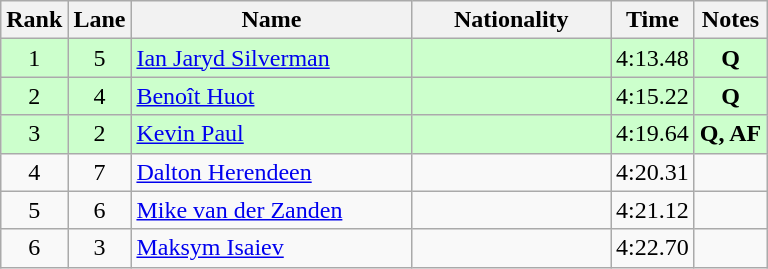<table class="wikitable sortable" style="text-align:center">
<tr>
<th>Rank</th>
<th>Lane</th>
<th style="width:180px">Name</th>
<th style="width:125px">Nationality</th>
<th>Time</th>
<th>Notes</th>
</tr>
<tr style="background:#cfc;">
<td>1</td>
<td>5</td>
<td style="text-align:left;"><a href='#'>Ian Jaryd Silverman</a></td>
<td style="text-align:left;"></td>
<td>4:13.48</td>
<td><strong>Q</strong></td>
</tr>
<tr style="background:#cfc;">
<td>2</td>
<td>4</td>
<td style="text-align:left;"><a href='#'>Benoît Huot</a></td>
<td style="text-align:left;"></td>
<td>4:15.22</td>
<td><strong>Q</strong></td>
</tr>
<tr style="background:#cfc;">
<td>3</td>
<td>2</td>
<td style="text-align:left;"><a href='#'>Kevin Paul</a></td>
<td style="text-align:left;"></td>
<td>4:19.64</td>
<td><strong>Q, AF</strong></td>
</tr>
<tr>
<td>4</td>
<td>7</td>
<td style="text-align:left;"><a href='#'>Dalton Herendeen</a></td>
<td style="text-align:left;"></td>
<td>4:20.31</td>
<td></td>
</tr>
<tr>
<td>5</td>
<td>6</td>
<td style="text-align:left;"><a href='#'>Mike van der Zanden</a></td>
<td style="text-align:left;"></td>
<td>4:21.12</td>
<td></td>
</tr>
<tr>
<td>6</td>
<td>3</td>
<td style="text-align:left;"><a href='#'>Maksym Isaiev</a></td>
<td style="text-align:left;"></td>
<td>4:22.70</td>
<td></td>
</tr>
</table>
